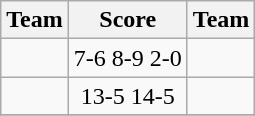<table class=wikitable style="border:1px solid #AAAAAA;">
<tr>
<th>Team</th>
<th>Score</th>
<th>Team</th>
</tr>
<tr>
<td><strong></strong></td>
<td align="center">7-6 8-9 2-0</td>
<td></td>
</tr>
<tr>
<td><strong></strong></td>
<td align="center">13-5 14-5</td>
<td></td>
</tr>
<tr>
</tr>
</table>
